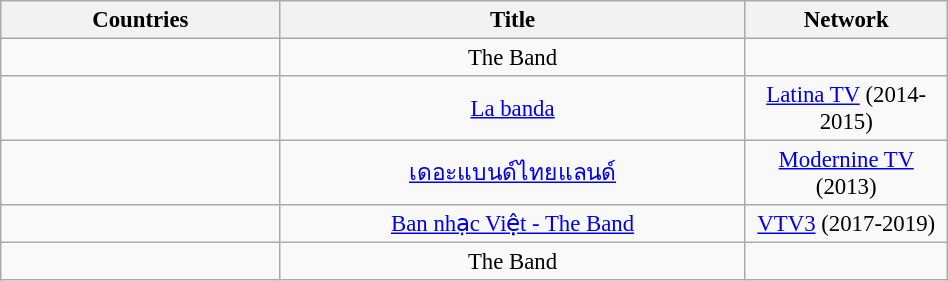<table class="wikitable" style="text-align:center; font-size:95%; line-height:18px; width:50%;">
<tr>
<th width="15%">Countries</th>
<th width="25%">Title</th>
<th width="10%">Network</th>
</tr>
<tr>
<td align="left"><strong></strong></td>
<td>The Band</td>
<td></td>
</tr>
<tr>
<td align="left"><strong></strong></td>
<td><a href='#'>La banda</a></td>
<td><a href='#'>Latina TV</a> (2014-2015)</td>
</tr>
<tr>
<td align="left"><strong></strong></td>
<td><a href='#'>เดอะแบนด์ไทยแลนด์</a></td>
<td><a href='#'>Modernine TV</a> (2013)</td>
</tr>
<tr>
<td align="left"><strong></strong></td>
<td><a href='#'>Ban nhạc Việt - The Band</a></td>
<td><a href='#'>VTV3</a> (2017-2019)</td>
</tr>
<tr>
<td align="left"><strong></strong></td>
<td>The Band</td>
<td></td>
</tr>
</table>
